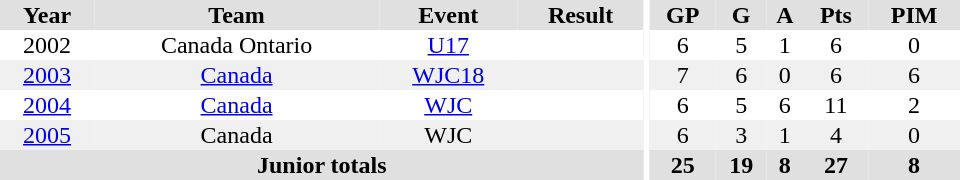<table border="0" cellpadding="1" cellspacing="0" ID="Table3" style="text-align:center; width:40em">
<tr ALIGN="center" bgcolor="#e0e0e0">
<th>Year</th>
<th>Team</th>
<th>Event</th>
<th>Result</th>
<th rowspan="99" bgcolor="#ffffff"></th>
<th>GP</th>
<th>G</th>
<th>A</th>
<th>Pts</th>
<th>PIM</th>
</tr>
<tr>
<td>2002</td>
<td>Canada Ontario</td>
<td><a href='#'>U17</a></td>
<td></td>
<td>6</td>
<td>5</td>
<td>1</td>
<td>6</td>
<td>0</td>
</tr>
<tr bgcolor="#f0f0f0">
<td><a href='#'>2003</a></td>
<td><a href='#'>Canada</a></td>
<td><a href='#'>WJC18</a></td>
<td></td>
<td>7</td>
<td>6</td>
<td>0</td>
<td>6</td>
<td>6</td>
</tr>
<tr>
<td><a href='#'>2004</a></td>
<td><a href='#'>Canada</a></td>
<td><a href='#'>WJC</a></td>
<td></td>
<td>6</td>
<td>5</td>
<td>6</td>
<td>11</td>
<td>2</td>
</tr>
<tr bgcolor="#f0f0f0">
<td><a href='#'>2005</a></td>
<td>Canada</td>
<td>WJC</td>
<td></td>
<td>6</td>
<td>3</td>
<td>1</td>
<td>4</td>
<td>0</td>
</tr>
<tr bgcolor="#e0e0e0">
<th colspan="4">Junior totals</th>
<th>25</th>
<th>19</th>
<th>8</th>
<th>27</th>
<th>8</th>
</tr>
</table>
